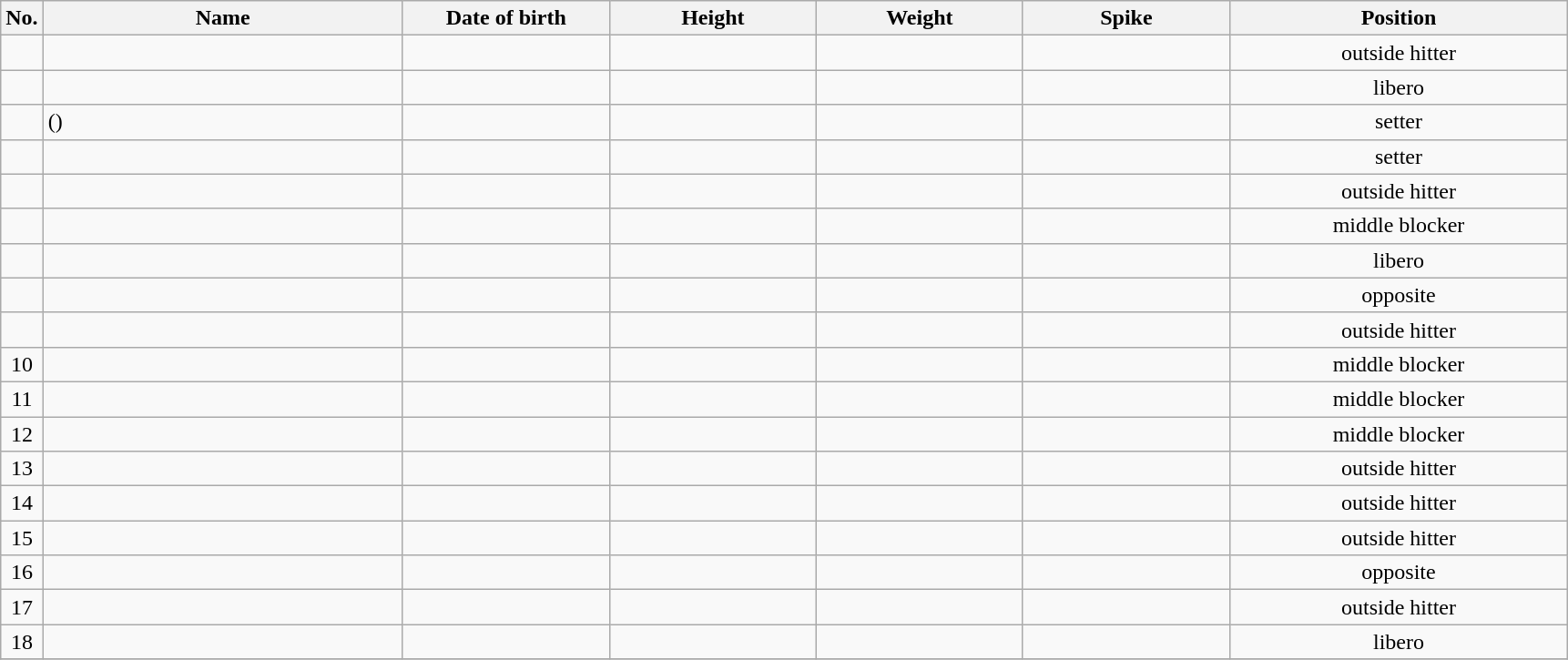<table class="wikitable sortable" style="font-size:100%; text-align:center;">
<tr>
<th>No.</th>
<th style="width:16em">Name</th>
<th style="width:9em">Date of birth</th>
<th style="width:9em">Height</th>
<th style="width:9em">Weight</th>
<th style="width:9em">Spike</th>
<th style="width:15em">Position</th>
</tr>
<tr>
<td></td>
<td align=left> </td>
<td align=right></td>
<td></td>
<td></td>
<td></td>
<td>outside hitter</td>
</tr>
<tr>
<td></td>
<td align=left> </td>
<td align=right></td>
<td></td>
<td></td>
<td></td>
<td>libero</td>
</tr>
<tr>
<td></td>
<td align=left>  ()</td>
<td align=right></td>
<td></td>
<td></td>
<td></td>
<td>setter</td>
</tr>
<tr>
<td></td>
<td align=left> </td>
<td align=right></td>
<td></td>
<td></td>
<td></td>
<td>setter</td>
</tr>
<tr>
<td></td>
<td align=left> </td>
<td align=right></td>
<td></td>
<td></td>
<td></td>
<td>outside hitter</td>
</tr>
<tr>
<td></td>
<td align=left> </td>
<td align=right></td>
<td></td>
<td></td>
<td></td>
<td>middle blocker</td>
</tr>
<tr>
<td></td>
<td align=left> </td>
<td align=right></td>
<td></td>
<td></td>
<td></td>
<td>libero</td>
</tr>
<tr>
<td></td>
<td align=left> </td>
<td align=right></td>
<td></td>
<td></td>
<td></td>
<td>opposite</td>
</tr>
<tr>
<td></td>
<td align=left> </td>
<td align=right></td>
<td></td>
<td></td>
<td></td>
<td>outside hitter</td>
</tr>
<tr>
<td>10</td>
<td align=left> </td>
<td align=right></td>
<td></td>
<td></td>
<td></td>
<td>middle blocker</td>
</tr>
<tr>
<td>11</td>
<td align=left> </td>
<td align=right></td>
<td></td>
<td></td>
<td></td>
<td>middle blocker</td>
</tr>
<tr>
<td>12</td>
<td align=left> </td>
<td align=right></td>
<td></td>
<td></td>
<td></td>
<td>middle blocker</td>
</tr>
<tr>
<td>13</td>
<td align=left> </td>
<td align=right></td>
<td></td>
<td></td>
<td></td>
<td>outside hitter</td>
</tr>
<tr>
<td>14</td>
<td align=left> </td>
<td align=right></td>
<td></td>
<td></td>
<td></td>
<td>outside hitter</td>
</tr>
<tr>
<td>15</td>
<td align=left> </td>
<td align=right></td>
<td></td>
<td></td>
<td></td>
<td>outside hitter</td>
</tr>
<tr>
<td>16</td>
<td align=left> </td>
<td align=right></td>
<td></td>
<td></td>
<td></td>
<td>opposite</td>
</tr>
<tr>
<td>17</td>
<td align=left> </td>
<td align=right></td>
<td></td>
<td></td>
<td></td>
<td>outside hitter</td>
</tr>
<tr>
<td>18</td>
<td align=left> </td>
<td align=right></td>
<td></td>
<td></td>
<td></td>
<td>libero</td>
</tr>
<tr>
</tr>
</table>
